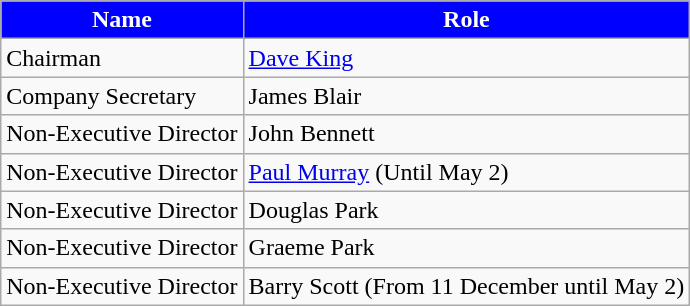<table class="wikitable">
<tr>
<th style="background:#00f; color:white;" scope="col">Name</th>
<th style="background:#00f; color:white;" scope="col">Role</th>
</tr>
<tr>
<td>Chairman</td>
<td><a href='#'>Dave King</a></td>
</tr>
<tr>
<td>Company Secretary</td>
<td>James Blair</td>
</tr>
<tr>
<td>Non-Executive Director</td>
<td>John Bennett</td>
</tr>
<tr>
<td>Non-Executive Director</td>
<td><a href='#'>Paul Murray</a> (Until May 2)</td>
</tr>
<tr>
<td>Non-Executive Director</td>
<td>Douglas Park</td>
</tr>
<tr>
<td>Non-Executive Director</td>
<td>Graeme Park</td>
</tr>
<tr>
<td>Non-Executive Director</td>
<td>Barry Scott (From 11 December until May 2)</td>
</tr>
</table>
